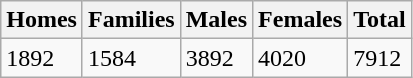<table class="wikitable">
<tr>
<th>Homes</th>
<th>Families</th>
<th>Males</th>
<th>Females</th>
<th>Total</th>
</tr>
<tr>
<td>1892</td>
<td>1584</td>
<td>3892</td>
<td>4020</td>
<td>7912</td>
</tr>
</table>
